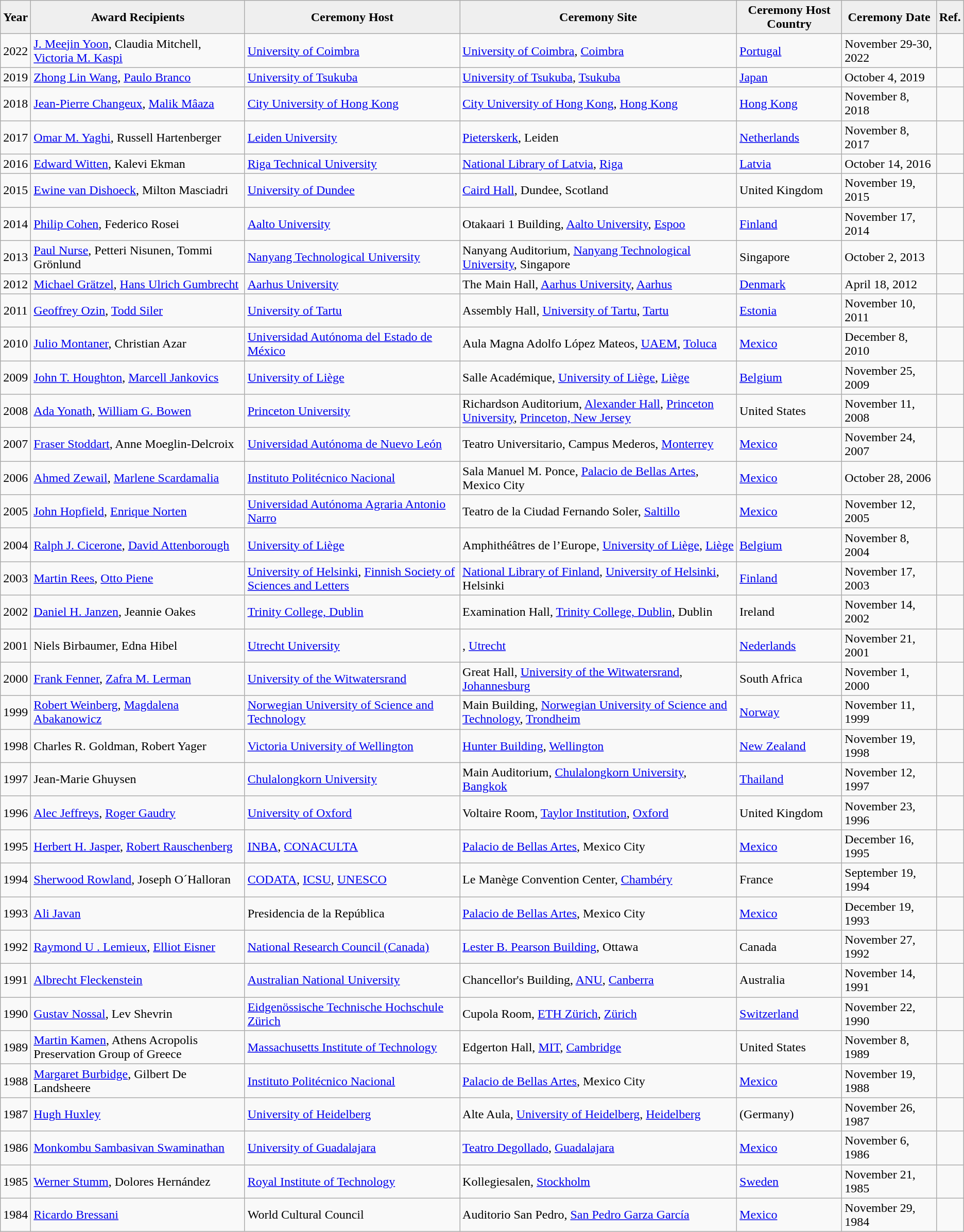<table class="wikitable sortable">
<tr>
<th style="background:#efefef;">Year</th>
<th style="background:#efefef;">Award Recipients</th>
<th style="background:#efefef;">Ceremony Host</th>
<th style="background:#efefef;">Ceremony Site</th>
<th style="background:#efefef;">Ceremony Host Country</th>
<th style="background:#efefef;">Ceremony Date</th>
<th style="background:#efefef;" class="unsortable">Ref.</th>
</tr>
<tr>
<td style="text-align:center;">2022</td>
<td><a href='#'>J. Meejin Yoon</a>, Claudia Mitchell, <a href='#'>Victoria M. Kaspi</a></td>
<td><a href='#'>University of Coimbra</a></td>
<td><a href='#'>University of Coimbra</a>, <a href='#'>Coimbra</a></td>
<td> <a href='#'>Portugal</a></td>
<td>November 29-30, 2022</td>
<td></td>
</tr>
<tr>
<td style="text-align:center;">2019</td>
<td><a href='#'>Zhong Lin Wang</a>, <a href='#'>Paulo Branco</a></td>
<td><a href='#'>University of Tsukuba</a></td>
<td><a href='#'>University of Tsukuba</a>, <a href='#'>Tsukuba</a></td>
<td> <a href='#'>Japan</a></td>
<td>October 4, 2019</td>
<td></td>
</tr>
<tr>
<td style="text-align:center;">2018</td>
<td><a href='#'>Jean-Pierre Changeux</a>, <a href='#'>Malik Mâaza</a></td>
<td><a href='#'>City University of Hong Kong</a></td>
<td><a href='#'>City University of Hong Kong</a>, <a href='#'>Hong Kong</a></td>
<td> <a href='#'>Hong Kong</a></td>
<td>November 8, 2018</td>
<td></td>
</tr>
<tr>
<td style="text-align:center;">2017</td>
<td><a href='#'>Omar M. Yaghi</a>, Russell Hartenberger</td>
<td><a href='#'>Leiden University</a></td>
<td><a href='#'>Pieterskerk</a>, Leiden</td>
<td> <a href='#'>Netherlands</a></td>
<td>November 8, 2017</td>
<td></td>
</tr>
<tr>
<td style="text-align:center;">2016</td>
<td><a href='#'>Edward Witten</a>, Kalevi Ekman</td>
<td><a href='#'>Riga Technical University</a></td>
<td><a href='#'>National Library of Latvia</a>, <a href='#'>Riga</a></td>
<td> <a href='#'>Latvia</a></td>
<td>October 14, 2016</td>
<td></td>
</tr>
<tr>
<td style="text-align:center;">2015</td>
<td><a href='#'>Ewine van Dishoeck</a>, Milton Masciadri</td>
<td><a href='#'>University of Dundee</a></td>
<td><a href='#'>Caird Hall</a>, Dundee, Scotland</td>
<td> United Kingdom</td>
<td>November 19, 2015</td>
<td></td>
</tr>
<tr>
<td style="text-align:center;">2014</td>
<td><a href='#'>Philip Cohen</a>, Federico Rosei</td>
<td><a href='#'>Aalto University</a></td>
<td>Otakaari 1 Building, <a href='#'>Aalto University</a>, <a href='#'>Espoo</a></td>
<td> <a href='#'>Finland</a></td>
<td>November 17, 2014</td>
<td></td>
</tr>
<tr>
<td style="text-align:center;">2013</td>
<td><a href='#'>Paul Nurse</a>, Petteri Nisunen, Tommi Grönlund</td>
<td><a href='#'>Nanyang Technological University</a></td>
<td>Nanyang Auditorium, <a href='#'>Nanyang Technological University</a>, Singapore</td>
<td> Singapore</td>
<td>October 2, 2013</td>
<td></td>
</tr>
<tr>
<td style="text-align:center;">2012</td>
<td><a href='#'>Michael Grätzel</a>, <a href='#'>Hans Ulrich Gumbrecht</a></td>
<td><a href='#'>Aarhus University</a></td>
<td>The Main Hall, <a href='#'>Aarhus University</a>, <a href='#'>Aarhus</a></td>
<td> <a href='#'>Denmark</a></td>
<td>April 18, 2012</td>
<td></td>
</tr>
<tr>
<td style="text-align:center;">2011</td>
<td><a href='#'>Geoffrey Ozin</a>, <a href='#'>Todd Siler</a></td>
<td><a href='#'>University of Tartu</a></td>
<td>Assembly Hall, <a href='#'>University of Tartu</a>, <a href='#'>Tartu</a></td>
<td> <a href='#'>Estonia</a></td>
<td>November 10, 2011</td>
<td></td>
</tr>
<tr>
<td style="text-align:center;">2010</td>
<td><a href='#'>Julio Montaner</a>, Christian Azar</td>
<td><a href='#'>Universidad Autónoma del Estado de México</a></td>
<td>Aula Magna Adolfo López Mateos, <a href='#'>UAEM</a>, <a href='#'>Toluca</a></td>
<td> <a href='#'>Mexico</a></td>
<td>December 8, 2010</td>
<td></td>
</tr>
<tr>
<td style="text-align:center;">2009</td>
<td><a href='#'>John T. Houghton</a>, <a href='#'>Marcell Jankovics</a></td>
<td><a href='#'>University of Liège</a></td>
<td>Salle Académique, <a href='#'>University of Liège</a>, <a href='#'>Liège</a></td>
<td> <a href='#'>Belgium</a></td>
<td>November 25, 2009</td>
<td></td>
</tr>
<tr>
<td style="text-align:center;">2008</td>
<td><a href='#'>Ada Yonath</a>, <a href='#'>William G. Bowen</a></td>
<td><a href='#'>Princeton University</a></td>
<td>Richardson Auditorium, <a href='#'>Alexander Hall</a>, <a href='#'>Princeton University</a>, <a href='#'>Princeton, New Jersey</a></td>
<td> United States</td>
<td>November 11, 2008</td>
<td></td>
</tr>
<tr>
<td style="text-align:center;">2007</td>
<td><a href='#'>Fraser Stoddart</a>, Anne Moeglin-Delcroix</td>
<td><a href='#'>Universidad Autónoma de Nuevo León</a></td>
<td>Teatro Universitario, Campus Mederos, <a href='#'>Monterrey</a></td>
<td> <a href='#'>Mexico</a></td>
<td>November 24, 2007</td>
<td></td>
</tr>
<tr>
<td style="text-align:center;">2006</td>
<td><a href='#'>Ahmed Zewail</a>, <a href='#'>Marlene Scardamalia</a></td>
<td><a href='#'>Instituto Politécnico Nacional</a></td>
<td>Sala Manuel M. Ponce, <a href='#'>Palacio de Bellas Artes</a>, Mexico City</td>
<td> <a href='#'>Mexico</a></td>
<td>October 28, 2006</td>
<td></td>
</tr>
<tr>
<td style="text-align:center;">2005</td>
<td><a href='#'>John Hopfield</a>, <a href='#'>Enrique Norten</a></td>
<td><a href='#'>Universidad Autónoma Agraria Antonio Narro</a></td>
<td>Teatro de la Ciudad Fernando Soler, <a href='#'>Saltillo</a></td>
<td> <a href='#'>Mexico</a></td>
<td>November 12, 2005</td>
<td></td>
</tr>
<tr>
<td style="text-align:center;">2004</td>
<td><a href='#'>Ralph J. Cicerone</a>, <a href='#'>David Attenborough</a></td>
<td><a href='#'>University of Liège</a></td>
<td>Amphithéâtres de l’Europe, <a href='#'>University of Liège</a>, <a href='#'>Liège</a></td>
<td> <a href='#'>Belgium</a></td>
<td>November 8, 2004</td>
<td></td>
</tr>
<tr>
<td style="text-align:center;">2003</td>
<td><a href='#'>Martin Rees</a>, <a href='#'>Otto Piene</a></td>
<td><a href='#'>University of Helsinki</a>, <a href='#'>Finnish Society of Sciences and Letters</a></td>
<td><a href='#'>National Library of Finland</a>, <a href='#'>University of Helsinki</a>, Helsinki</td>
<td> <a href='#'>Finland</a></td>
<td>November 17, 2003</td>
<td></td>
</tr>
<tr>
<td style="text-align:center;">2002</td>
<td><a href='#'>Daniel H. Janzen</a>, Jeannie Oakes</td>
<td><a href='#'>Trinity College, Dublin</a></td>
<td>Examination Hall, <a href='#'>Trinity College, Dublin</a>, Dublin</td>
<td> Ireland</td>
<td>November 14, 2002</td>
<td></td>
</tr>
<tr>
<td style="text-align:center;">2001</td>
<td>Niels Birbaumer, Edna Hibel</td>
<td><a href='#'>Utrecht University</a></td>
<td>, <a href='#'>Utrecht</a></td>
<td> <a href='#'>Nederlands</a></td>
<td>November 21, 2001</td>
<td></td>
</tr>
<tr>
<td style="text-align:center;">2000</td>
<td><a href='#'>Frank Fenner</a>, <a href='#'>Zafra M. Lerman</a></td>
<td><a href='#'>University of the Witwatersrand</a></td>
<td>Great Hall, <a href='#'>University of the Witwatersrand</a>, <a href='#'>Johannesburg</a></td>
<td> South Africa</td>
<td>November 1, 2000</td>
<td></td>
</tr>
<tr>
<td style="text-align:center;">1999</td>
<td><a href='#'>Robert Weinberg</a>, <a href='#'>Magdalena Abakanowicz</a></td>
<td><a href='#'>Norwegian University of Science and Technology</a></td>
<td>Main Building, <a href='#'>Norwegian University of Science and Technology</a>, <a href='#'>Trondheim</a></td>
<td> <a href='#'>Norway</a></td>
<td>November 11, 1999</td>
<td></td>
</tr>
<tr>
<td style="text-align:center;">1998</td>
<td>Charles R. Goldman, Robert Yager</td>
<td><a href='#'>Victoria University of Wellington</a></td>
<td><a href='#'>Hunter Building</a>, <a href='#'>Wellington</a></td>
<td> <a href='#'>New Zealand</a></td>
<td>November 19, 1998</td>
<td></td>
</tr>
<tr>
<td style="text-align:center;">1997</td>
<td>Jean-Marie Ghuysen</td>
<td><a href='#'>Chulalongkorn University</a></td>
<td>Main Auditorium, <a href='#'>Chulalongkorn University</a>, <a href='#'>Bangkok</a></td>
<td> <a href='#'>Thailand</a></td>
<td>November 12, 1997</td>
<td></td>
</tr>
<tr>
<td style="text-align:center;">1996</td>
<td><a href='#'>Alec Jeffreys</a>, <a href='#'>Roger Gaudry</a></td>
<td><a href='#'>University of Oxford</a></td>
<td>Voltaire Room, <a href='#'>Taylor Institution</a>, <a href='#'>Oxford</a></td>
<td> United Kingdom</td>
<td>November 23, 1996</td>
<td></td>
</tr>
<tr>
<td style="text-align:center;">1995</td>
<td><a href='#'>Herbert H. Jasper</a>, <a href='#'>Robert Rauschenberg</a></td>
<td><a href='#'>INBA</a>, <a href='#'>CONACULTA</a></td>
<td><a href='#'>Palacio de Bellas Artes</a>, Mexico City</td>
<td> <a href='#'>Mexico</a></td>
<td>December 16, 1995</td>
<td></td>
</tr>
<tr>
<td style="text-align:center;">1994</td>
<td><a href='#'>Sherwood Rowland</a>, Joseph O´Halloran</td>
<td><a href='#'>CODATA</a>, <a href='#'>ICSU</a>, <a href='#'>UNESCO</a></td>
<td>Le Manège Convention Center, <a href='#'>Chambéry</a></td>
<td> France</td>
<td>September 19, 1994</td>
<td></td>
</tr>
<tr>
<td style="text-align:center;">1993</td>
<td><a href='#'>Ali Javan</a></td>
<td>Presidencia de la República</td>
<td><a href='#'>Palacio de Bellas Artes</a>, Mexico City</td>
<td> <a href='#'>Mexico</a></td>
<td>December 19, 1993</td>
<td></td>
</tr>
<tr>
<td style="text-align:center;">1992</td>
<td><a href='#'>Raymond U . Lemieux</a>, <a href='#'>Elliot Eisner</a></td>
<td><a href='#'>National Research Council (Canada)</a></td>
<td><a href='#'>Lester B. Pearson Building</a>, Ottawa</td>
<td> Canada</td>
<td>November 27, 1992</td>
<td></td>
</tr>
<tr>
<td style="text-align:center;">1991</td>
<td><a href='#'>Albrecht Fleckenstein</a></td>
<td><a href='#'>Australian National University</a></td>
<td>Chancellor's Building, <a href='#'>ANU</a>, <a href='#'>Canberra</a></td>
<td> Australia</td>
<td>November 14, 1991</td>
<td></td>
</tr>
<tr>
<td style="text-align:center;">1990</td>
<td><a href='#'>Gustav Nossal</a>, Lev Shevrin</td>
<td><a href='#'>Eidgenössische Technische Hochschule Zürich</a></td>
<td>Cupola Room, <a href='#'>ETH Zürich</a>, <a href='#'>Zürich</a></td>
<td> <a href='#'>Switzerland</a></td>
<td>November 22, 1990</td>
<td></td>
</tr>
<tr>
<td style="text-align:center;">1989</td>
<td><a href='#'>Martin Kamen</a>, Athens Acropolis Preservation Group of Greece</td>
<td><a href='#'>Massachusetts Institute of Technology</a></td>
<td>Edgerton Hall, <a href='#'>MIT</a>, <a href='#'>Cambridge</a></td>
<td> United States</td>
<td>November 8, 1989</td>
<td></td>
</tr>
<tr>
<td style="text-align:center;">1988</td>
<td><a href='#'>Margaret Burbidge</a>, Gilbert De Landsheere</td>
<td><a href='#'>Instituto Politécnico Nacional</a></td>
<td><a href='#'>Palacio de Bellas Artes</a>, Mexico City</td>
<td> <a href='#'>Mexico</a></td>
<td>November 19, 1988</td>
<td></td>
</tr>
<tr>
<td style="text-align:center;">1987</td>
<td><a href='#'>Hugh Huxley</a></td>
<td><a href='#'>University of Heidelberg</a></td>
<td>Alte Aula, <a href='#'>University of Heidelberg</a>, <a href='#'>Heidelberg</a></td>
<td>  (Germany)</td>
<td>November 26, 1987</td>
<td></td>
</tr>
<tr>
<td style="text-align:center;">1986</td>
<td><a href='#'>Monkombu Sambasivan Swaminathan</a></td>
<td><a href='#'>University of Guadalajara</a></td>
<td><a href='#'>Teatro Degollado</a>, <a href='#'>Guadalajara</a></td>
<td> <a href='#'>Mexico</a></td>
<td>November 6, 1986</td>
<td></td>
</tr>
<tr>
<td style="text-align:center;">1985</td>
<td><a href='#'>Werner Stumm</a>, Dolores Hernández</td>
<td><a href='#'>Royal Institute of Technology</a></td>
<td>Kollegiesalen, <a href='#'>Stockholm</a></td>
<td> <a href='#'>Sweden</a></td>
<td>November 21, 1985</td>
<td></td>
</tr>
<tr>
<td style="text-align:center;">1984</td>
<td><a href='#'>Ricardo Bressani</a></td>
<td>World Cultural Council</td>
<td>Auditorio San Pedro, <a href='#'>San Pedro Garza García</a></td>
<td> <a href='#'>Mexico</a></td>
<td>November 29, 1984</td>
<td></td>
</tr>
</table>
